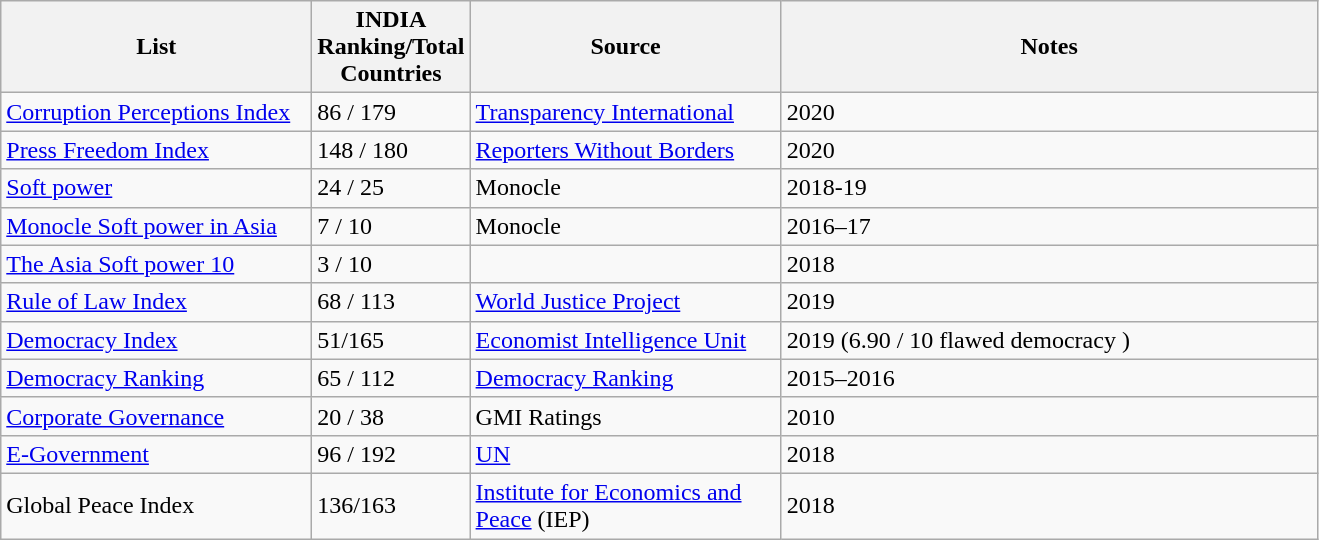<table class="wikitable sortable">
<tr>
<th width="200">List</th>
<th width="1">INDIA Ranking/Total Countries</th>
<th width="200">Source</th>
<th width="350">Notes</th>
</tr>
<tr>
<td><a href='#'>Corruption Perceptions Index</a></td>
<td>86 / 179</td>
<td><a href='#'>Transparency International</a></td>
<td>2020</td>
</tr>
<tr>
<td><a href='#'>Press Freedom Index</a></td>
<td>148 / 180</td>
<td><a href='#'>Reporters Without Borders</a></td>
<td>2020</td>
</tr>
<tr>
<td><a href='#'>Soft power</a></td>
<td>24 / 25</td>
<td>Monocle</td>
<td>2018-19</td>
</tr>
<tr>
<td><a href='#'>Monocle Soft power in Asia</a></td>
<td>7 / 10</td>
<td>Monocle</td>
<td>2016–17</td>
</tr>
<tr>
<td><a href='#'>The Asia Soft power 10</a></td>
<td>3 / 10</td>
<td></td>
<td>2018</td>
</tr>
<tr>
<td><a href='#'>Rule of Law Index</a></td>
<td>68 / 113</td>
<td><a href='#'>World Justice Project</a></td>
<td>2019</td>
</tr>
<tr>
<td><a href='#'>Democracy Index</a></td>
<td>51/165</td>
<td><a href='#'>Economist Intelligence Unit</a></td>
<td>2019 (6.90 / 10 flawed democracy )</td>
</tr>
<tr>
<td><a href='#'>Democracy Ranking</a></td>
<td>65 / 112</td>
<td><a href='#'>Democracy Ranking</a></td>
<td>2015–2016</td>
</tr>
<tr>
<td><a href='#'>Corporate Governance</a></td>
<td>20 / 38</td>
<td>GMI Ratings</td>
<td>2010</td>
</tr>
<tr>
<td><a href='#'>E-Government</a></td>
<td>96 / 192</td>
<td><a href='#'>UN</a></td>
<td>2018</td>
</tr>
<tr>
<td>Global Peace Index</td>
<td>136/163</td>
<td><a href='#'>Institute for Economics and Peace</a> (IEP)</td>
<td>2018</td>
</tr>
</table>
